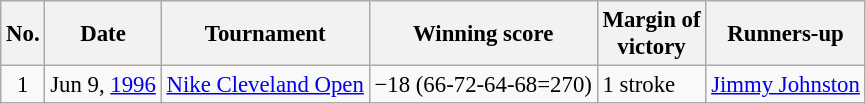<table class="wikitable" style="font-size:95%;">
<tr>
<th>No.</th>
<th>Date</th>
<th>Tournament</th>
<th>Winning score</th>
<th>Margin of<br>victory</th>
<th>Runners-up</th>
</tr>
<tr>
<td align=center>1</td>
<td align=right>Jun 9, <a href='#'>1996</a></td>
<td><a href='#'>Nike Cleveland Open</a></td>
<td>−18 (66-72-64-68=270)</td>
<td>1 stroke</td>
<td> <a href='#'>Jimmy Johnston</a></td>
</tr>
</table>
